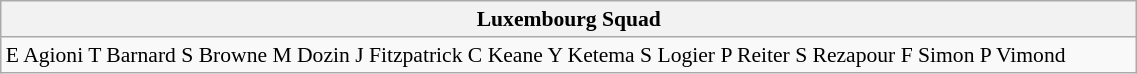<table class="wikitable" style="text-align:left; font-size:90%; width:60%">
<tr>
<th colspan="100%">Luxembourg Squad</th>
</tr>
<tr valign="top">
<td>E Agioni T Barnard S Browne M Dozin J Fitzpatrick C Keane Y Ketema S Logier P Reiter S Rezapour F Simon P Vimond</td>
</tr>
</table>
